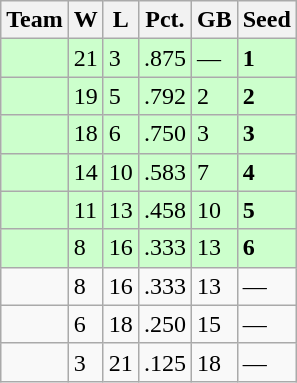<table class=wikitable>
<tr>
<th>Team</th>
<th>W</th>
<th>L</th>
<th>Pct.</th>
<th>GB</th>
<th>Seed</th>
</tr>
<tr bgcolor=ccffcc>
<td></td>
<td>21</td>
<td>3</td>
<td>.875</td>
<td>—</td>
<td><strong>1</strong></td>
</tr>
<tr bgcolor=ccffcc>
<td></td>
<td>19</td>
<td>5</td>
<td>.792</td>
<td>2</td>
<td><strong>2</strong></td>
</tr>
<tr bgcolor=ccffcc>
<td></td>
<td>18</td>
<td>6</td>
<td>.750</td>
<td>3</td>
<td><strong>3</strong></td>
</tr>
<tr bgcolor=ccffcc>
<td></td>
<td>14</td>
<td>10</td>
<td>.583</td>
<td>7</td>
<td><strong>4</strong></td>
</tr>
<tr bgcolor=ccffcc>
<td></td>
<td>11</td>
<td>13</td>
<td>.458</td>
<td>10</td>
<td><strong>5</strong></td>
</tr>
<tr bgcolor=ccffcc>
<td></td>
<td>8</td>
<td>16</td>
<td>.333</td>
<td>13</td>
<td><strong>6</strong></td>
</tr>
<tr>
<td></td>
<td>8</td>
<td>16</td>
<td>.333</td>
<td>13</td>
<td>—</td>
</tr>
<tr>
<td></td>
<td>6</td>
<td>18</td>
<td>.250</td>
<td>15</td>
<td>—</td>
</tr>
<tr>
<td></td>
<td>3</td>
<td>21</td>
<td>.125</td>
<td>18</td>
<td>—</td>
</tr>
</table>
